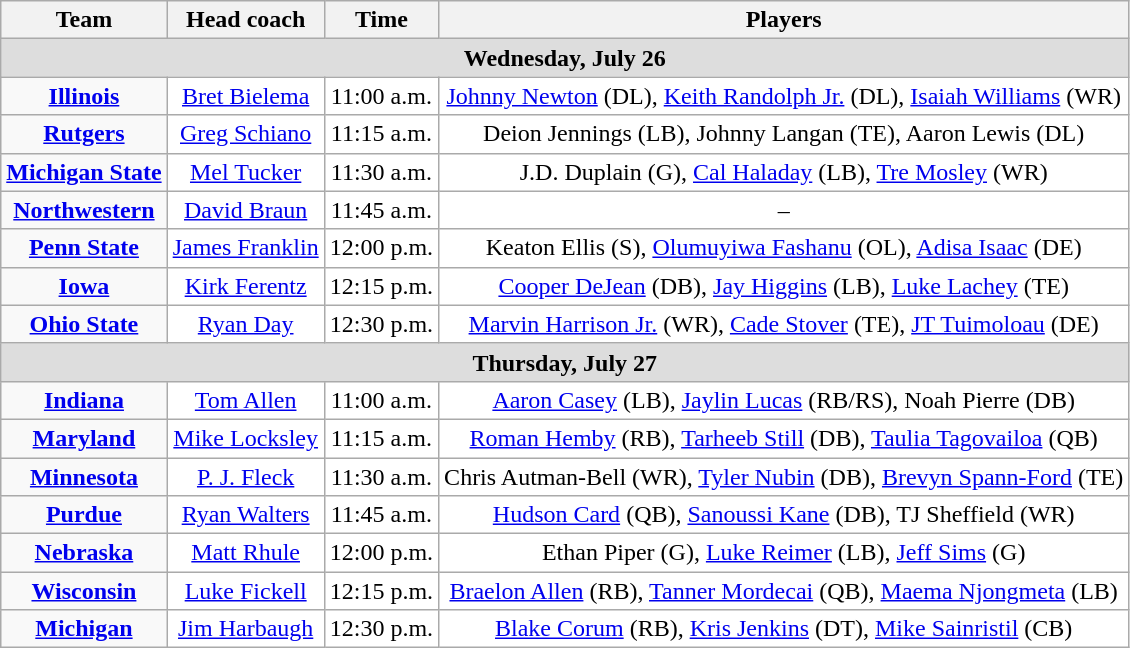<table class="wikitable">
<tr>
<th>Team</th>
<th>Head coach</th>
<th>Time</th>
<th>Players</th>
</tr>
<tr>
<td colspan="5" style="text-align:center; background:#ddd;"><strong>Wednesday, July 26</strong></td>
</tr>
<tr style="text-align:center;">
<td><strong><a href='#'>Illinois</a></strong></td>
<td style="text-align:center; background:white"><a href='#'>Bret Bielema</a></td>
<td style="text-align:center; background:white">11:00 a.m.</td>
<td style="text-align:center; background:white"><a href='#'>Johnny Newton</a> (DL), <a href='#'>Keith Randolph Jr.</a> (DL), <a href='#'>Isaiah Williams</a> (WR)</td>
</tr>
<tr style="text-align:center;">
<td><strong><a href='#'>Rutgers</a></strong></td>
<td style="text-align:center; background:white"><a href='#'>Greg Schiano</a></td>
<td style="text-align:center; background:white">11:15 a.m.</td>
<td style="text-align:center; background:white">Deion Jennings (LB), Johnny Langan (TE), Aaron Lewis (DL)</td>
</tr>
<tr style="text-align:center;">
<td><strong><a href='#'>Michigan State</a></strong></td>
<td style="text-align:center; background:white"><a href='#'>Mel Tucker</a></td>
<td style="text-align:center; background:white">11:30 a.m.</td>
<td style="text-align:center; background:white">J.D. Duplain (G), <a href='#'>Cal Haladay</a> (LB), <a href='#'>Tre Mosley</a> (WR)</td>
</tr>
<tr style="text-align:center;">
<td><strong><a href='#'>Northwestern</a></strong></td>
<td style="text-align:center; background:white"><a href='#'>David Braun</a></td>
<td style="text-align:center; background:white">11:45 a.m.</td>
<td style="text-align:center; background:white">–</td>
</tr>
<tr style="text-align:center;">
<td><strong><a href='#'>Penn State</a></strong></td>
<td style="text-align:center; background:white"><a href='#'>James Franklin</a></td>
<td style="text-align:center; background:white">12:00 p.m.</td>
<td style="text-align:center; background:white">Keaton Ellis (S), <a href='#'>Olumuyiwa Fashanu</a> (OL), <a href='#'>Adisa Isaac</a> (DE)</td>
</tr>
<tr style="text-align:center;">
<td><strong><a href='#'>Iowa</a></strong></td>
<td style="text-align:center; background:white"><a href='#'>Kirk Ferentz</a></td>
<td style="text-align:center; background:white">12:15 p.m.</td>
<td style="text-align:center; background:white"><a href='#'>Cooper DeJean</a> (DB), <a href='#'>Jay Higgins</a> (LB), <a href='#'>Luke Lachey</a> (TE)</td>
</tr>
<tr style="text-align:center;">
<td><strong><a href='#'>Ohio State</a></strong></td>
<td style="text-align:center; background:white"><a href='#'>Ryan Day</a></td>
<td style="text-align:center; background:white">12:30 p.m.</td>
<td style="text-align:center; background:white"><a href='#'>Marvin Harrison Jr.</a> (WR), <a href='#'>Cade Stover</a> (TE), <a href='#'>JT Tuimoloau</a> (DE)</td>
</tr>
<tr>
<td colspan="5" style="text-align:center; background:#ddd;"><strong>Thursday, July 27</strong></td>
</tr>
<tr style="text-align:center;">
<td><strong><a href='#'>Indiana</a></strong></td>
<td style="text-align:center; background:white"><a href='#'>Tom Allen</a></td>
<td style="text-align:center; background:white">11:00 a.m.</td>
<td style="text-align:center; background:white"><a href='#'>Aaron Casey</a> (LB), <a href='#'>Jaylin Lucas</a> (RB/RS), Noah Pierre (DB)</td>
</tr>
<tr style="text-align:center;">
<td><strong><a href='#'>Maryland</a></strong></td>
<td style="text-align:center; background:white"><a href='#'>Mike Locksley</a></td>
<td style="text-align:center; background:white">11:15 a.m.</td>
<td style="text-align:center; background:white"><a href='#'>Roman Hemby</a> (RB), <a href='#'>Tarheeb Still</a> (DB), <a href='#'>Taulia Tagovailoa</a> (QB)</td>
</tr>
<tr style="text-align:center;">
<td><strong><a href='#'>Minnesota</a></strong></td>
<td style="text-align:center; background:white"><a href='#'>P. J. Fleck</a></td>
<td style="text-align:center; background:white">11:30 a.m.</td>
<td style="text-align:center; background:white">Chris Autman-Bell (WR), <a href='#'>Tyler Nubin</a> (DB), <a href='#'>Brevyn Spann-Ford</a> (TE)</td>
</tr>
<tr style="text-align:center;">
<td><strong><a href='#'>Purdue</a></strong></td>
<td style="text-align:center; background:white"><a href='#'>Ryan Walters</a></td>
<td style="text-align:center; background:white">11:45 a.m.</td>
<td style="text-align:center; background:white"><a href='#'>Hudson Card</a> (QB), <a href='#'>Sanoussi Kane</a> (DB), TJ Sheffield (WR)</td>
</tr>
<tr style="text-align:center;">
<td><strong><a href='#'>Nebraska</a></strong></td>
<td style="text-align:center; background:white"><a href='#'>Matt Rhule</a></td>
<td style="text-align:center; background:white">12:00 p.m.</td>
<td style="text-align:center; background:white">Ethan Piper (G), <a href='#'>Luke Reimer</a> (LB), <a href='#'>Jeff Sims</a> (G)</td>
</tr>
<tr style="text-align:center;">
<td><strong><a href='#'>Wisconsin</a></strong></td>
<td style="text-align:center; background:white"><a href='#'>Luke Fickell</a></td>
<td style="text-align:center; background:white">12:15 p.m.</td>
<td style="text-align:center; background:white"><a href='#'>Braelon Allen</a> (RB), <a href='#'>Tanner Mordecai</a> (QB), <a href='#'>Maema Njongmeta</a> (LB)</td>
</tr>
<tr style="text-align:center;">
<td><strong><a href='#'>Michigan</a></strong></td>
<td style="text-align:center; background:white"><a href='#'>Jim Harbaugh</a></td>
<td style="text-align:center; background:white">12:30 p.m.</td>
<td style="text-align:center; background:white"><a href='#'>Blake Corum</a> (RB), <a href='#'>Kris Jenkins</a> (DT), <a href='#'>Mike Sainristil</a> (CB)</td>
</tr>
</table>
